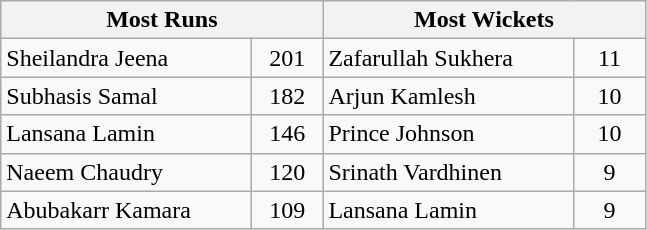<table class="wikitable">
<tr>
<th colspan=2 align="center">Most Runs</th>
<th colspan=2 align=center>Most Wickets</th>
</tr>
<tr>
<td width=160> Sheilandra Jeena</td>
<td width=40 align=center>201</td>
<td width=160> Zafarullah Sukhera</td>
<td width=40 align=center>11</td>
</tr>
<tr>
<td> Subhasis Samal</td>
<td align=center>182</td>
<td> Arjun Kamlesh</td>
<td align=center>10</td>
</tr>
<tr>
<td> Lansana Lamin</td>
<td align=center>146</td>
<td> Prince Johnson</td>
<td align=center>10</td>
</tr>
<tr>
<td> Naeem Chaudry</td>
<td align=center>120</td>
<td> Srinath Vardhinen</td>
<td align=center>9</td>
</tr>
<tr>
<td> Abubakarr Kamara</td>
<td align=center>109</td>
<td> Lansana Lamin</td>
<td align=center>9</td>
</tr>
</table>
